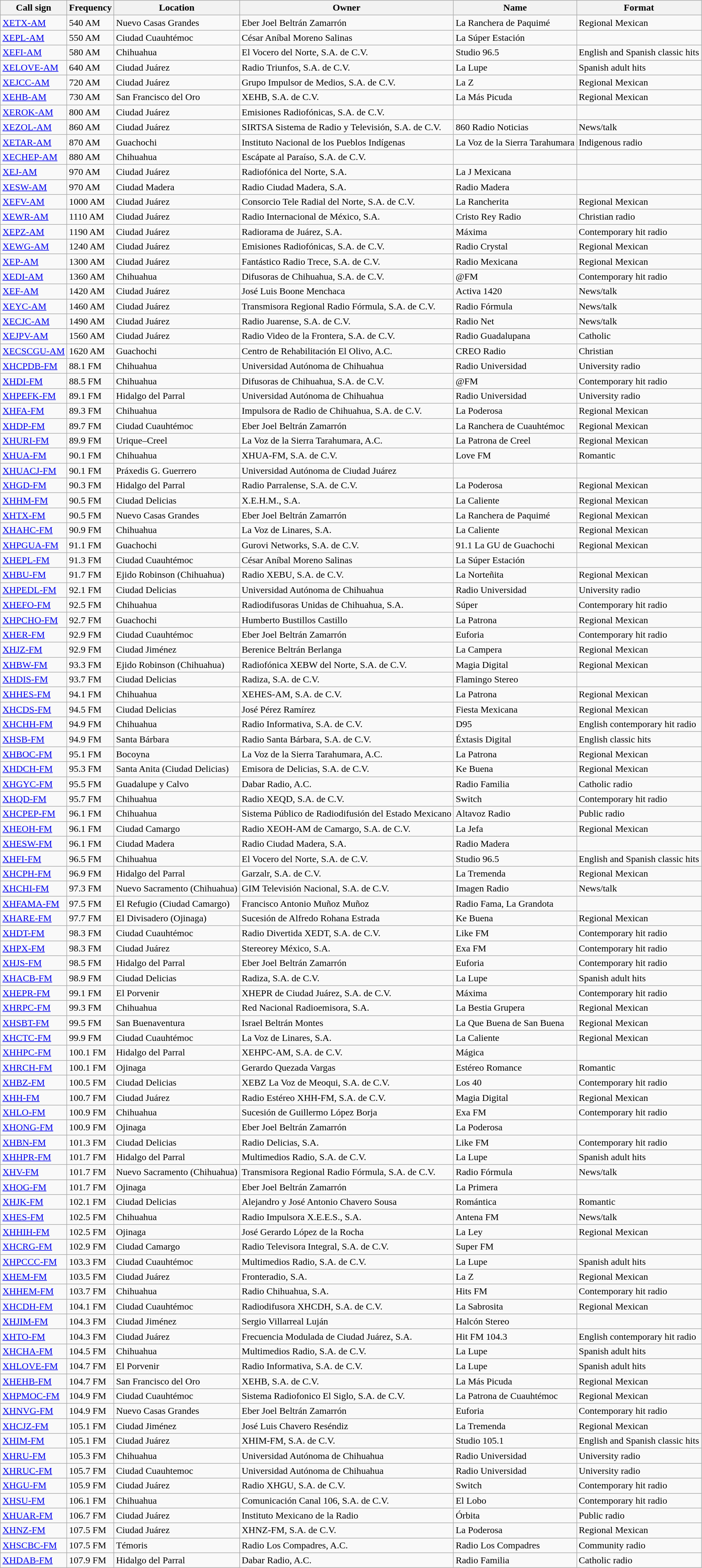<table class="wikitable sortable">
<tr>
<th>Call sign</th>
<th>Frequency</th>
<th>Location</th>
<th>Owner</th>
<th>Name</th>
<th>Format</th>
</tr>
<tr>
<td><a href='#'>XETX-AM</a></td>
<td>540 AM</td>
<td>Nuevo Casas Grandes</td>
<td>Eber Joel Beltrán Zamarrón</td>
<td>La Ranchera de Paquimé</td>
<td>Regional Mexican</td>
</tr>
<tr>
<td><a href='#'>XEPL-AM</a></td>
<td>550 AM</td>
<td>Ciudad Cuauhtémoc</td>
<td>César Aníbal Moreno Salinas</td>
<td>La Súper Estación</td>
<td></td>
</tr>
<tr>
<td><a href='#'>XEFI-AM</a></td>
<td>580 AM</td>
<td>Chihuahua</td>
<td>El Vocero del Norte, S.A. de C.V.</td>
<td>Studio 96.5</td>
<td>English and Spanish classic hits</td>
</tr>
<tr>
<td><a href='#'>XELOVE-AM</a></td>
<td>640 AM</td>
<td>Ciudad Juárez</td>
<td>Radio Triunfos, S.A. de C.V.</td>
<td>La Lupe</td>
<td>Spanish adult hits</td>
</tr>
<tr>
<td><a href='#'>XEJCC-AM</a></td>
<td>720 AM</td>
<td>Ciudad Juárez</td>
<td>Grupo Impulsor de Medios, S.A. de C.V.</td>
<td>La Z</td>
<td>Regional Mexican</td>
</tr>
<tr>
<td><a href='#'>XEHB-AM</a></td>
<td>730 AM</td>
<td>San Francisco del Oro</td>
<td>XEHB, S.A. de C.V.</td>
<td>La Más Picuda</td>
<td>Regional Mexican</td>
</tr>
<tr>
<td><a href='#'>XEROK-AM</a></td>
<td>800 AM</td>
<td>Ciudad Juárez</td>
<td>Emisiones Radiofónicas, S.A. de C.V.</td>
<td></td>
<td></td>
</tr>
<tr>
<td><a href='#'>XEZOL-AM</a></td>
<td>860 AM</td>
<td>Ciudad Juárez</td>
<td>SIRTSA Sistema de Radio y Televisión, S.A. de C.V.</td>
<td>860 Radio Noticias</td>
<td>News/talk</td>
</tr>
<tr>
<td><a href='#'>XETAR-AM</a></td>
<td>870 AM</td>
<td>Guachochi</td>
<td>Instituto Nacional de los Pueblos Indígenas</td>
<td>La Voz de la Sierra Tarahumara</td>
<td>Indigenous radio</td>
</tr>
<tr>
<td><a href='#'>XECHEP-AM</a></td>
<td>880 AM</td>
<td>Chihuahua</td>
<td>Escápate al Paraíso, S.A. de C.V.</td>
<td></td>
<td></td>
</tr>
<tr>
<td><a href='#'>XEJ-AM</a></td>
<td>970 AM</td>
<td>Ciudad Juárez</td>
<td>Radiofónica del Norte, S.A.</td>
<td>La J Mexicana</td>
<td></td>
</tr>
<tr>
<td><a href='#'>XESW-AM</a></td>
<td>970 AM</td>
<td>Ciudad Madera</td>
<td>Radio Ciudad Madera, S.A.</td>
<td>Radio Madera</td>
<td></td>
</tr>
<tr>
<td><a href='#'>XEFV-AM</a></td>
<td>1000 AM</td>
<td>Ciudad Juárez</td>
<td>Consorcio Tele Radial del Norte, S.A. de C.V.</td>
<td>La Rancherita</td>
<td>Regional Mexican</td>
</tr>
<tr>
<td><a href='#'>XEWR-AM</a></td>
<td>1110 AM</td>
<td>Ciudad Juárez</td>
<td>Radio Internacional de México, S.A.</td>
<td>Cristo Rey Radio</td>
<td>Christian radio</td>
</tr>
<tr>
<td><a href='#'>XEPZ-AM</a></td>
<td>1190 AM</td>
<td>Ciudad Juárez</td>
<td>Radiorama de Juárez, S.A.</td>
<td>Máxima</td>
<td>Contemporary hit radio</td>
</tr>
<tr>
<td><a href='#'>XEWG-AM</a></td>
<td>1240 AM</td>
<td>Ciudad Juárez</td>
<td>Emisiones Radiofónicas, S.A. de C.V.</td>
<td>Radio Crystal</td>
<td>Regional Mexican</td>
</tr>
<tr>
<td><a href='#'>XEP-AM</a></td>
<td>1300 AM</td>
<td>Ciudad Juárez</td>
<td>Fantástico Radio Trece, S.A. de C.V.</td>
<td>Radio Mexicana</td>
<td>Regional Mexican</td>
</tr>
<tr>
<td><a href='#'>XEDI-AM</a></td>
<td>1360 AM</td>
<td>Chihuahua</td>
<td>Difusoras de Chihuahua, S.A. de C.V.</td>
<td>@FM</td>
<td>Contemporary hit radio</td>
</tr>
<tr>
<td><a href='#'>XEF-AM</a></td>
<td>1420 AM</td>
<td>Ciudad Juárez</td>
<td>José Luis Boone Menchaca</td>
<td>Activa 1420</td>
<td>News/talk</td>
</tr>
<tr>
<td><a href='#'>XEYC-AM</a></td>
<td>1460 AM</td>
<td>Ciudad Juárez</td>
<td>Transmisora Regional Radio Fórmula, S.A. de C.V.</td>
<td>Radio Fórmula</td>
<td>News/talk</td>
</tr>
<tr>
<td><a href='#'>XECJC-AM</a></td>
<td>1490 AM</td>
<td>Ciudad Juárez</td>
<td>Radio Juarense, S.A. de C.V.</td>
<td>Radio Net</td>
<td>News/talk</td>
</tr>
<tr>
<td><a href='#'>XEJPV-AM</a></td>
<td>1560 AM</td>
<td>Ciudad Juárez</td>
<td>Radio Video de la Frontera, S.A. de C.V.</td>
<td>Radio Guadalupana</td>
<td>Catholic</td>
</tr>
<tr>
<td><a href='#'>XECSCGU-AM</a></td>
<td>1620 AM</td>
<td>Guachochi</td>
<td>Centro de Rehabilitación El Olivo, A.C.</td>
<td>CREO Radio</td>
<td>Christian</td>
</tr>
<tr>
<td><a href='#'>XHCPDB-FM</a></td>
<td>88.1 FM</td>
<td>Chihuahua</td>
<td>Universidad Autónoma de Chihuahua</td>
<td>Radio Universidad</td>
<td>University radio</td>
</tr>
<tr>
<td><a href='#'>XHDI-FM</a></td>
<td>88.5 FM</td>
<td>Chihuahua</td>
<td>Difusoras de Chihuahua, S.A. de C.V.</td>
<td>@FM</td>
<td>Contemporary hit radio</td>
</tr>
<tr>
<td><a href='#'>XHPEFK-FM</a></td>
<td>89.1 FM</td>
<td>Hidalgo del Parral</td>
<td>Universidad Autónoma de Chihuahua</td>
<td>Radio Universidad</td>
<td>University radio</td>
</tr>
<tr>
<td><a href='#'>XHFA-FM</a></td>
<td>89.3 FM</td>
<td>Chihuahua</td>
<td>Impulsora de Radio de Chihuahua, S.A. de C.V.</td>
<td>La Poderosa</td>
<td>Regional Mexican</td>
</tr>
<tr>
<td><a href='#'>XHDP-FM</a></td>
<td>89.7 FM</td>
<td>Ciudad Cuauhtémoc</td>
<td>Eber Joel Beltrán Zamarrón</td>
<td>La Ranchera de Cuauhtémoc</td>
<td>Regional Mexican</td>
</tr>
<tr>
<td><a href='#'>XHURI-FM</a></td>
<td>89.9 FM</td>
<td>Urique–Creel</td>
<td>La Voz de la Sierra Tarahumara, A.C.</td>
<td>La Patrona de Creel</td>
<td>Regional Mexican</td>
</tr>
<tr>
<td><a href='#'>XHUA-FM</a></td>
<td>90.1 FM</td>
<td>Chihuahua</td>
<td>XHUA-FM, S.A. de C.V.</td>
<td>Love FM</td>
<td>Romantic</td>
</tr>
<tr>
<td><a href='#'>XHUACJ-FM</a></td>
<td>90.1 FM</td>
<td>Práxedis G. Guerrero</td>
<td>Universidad Autónoma de Ciudad Juárez</td>
<td></td>
<td></td>
</tr>
<tr>
<td><a href='#'>XHGD-FM</a></td>
<td>90.3 FM</td>
<td>Hidalgo del Parral</td>
<td>Radio Parralense, S.A. de C.V.</td>
<td>La Poderosa</td>
<td>Regional Mexican</td>
</tr>
<tr>
<td><a href='#'>XHHM-FM</a></td>
<td>90.5 FM</td>
<td>Ciudad Delicias</td>
<td>X.E.H.M., S.A.</td>
<td>La Caliente</td>
<td>Regional Mexican</td>
</tr>
<tr>
<td><a href='#'>XHTX-FM</a></td>
<td>90.5 FM</td>
<td>Nuevo Casas Grandes</td>
<td>Eber Joel Beltrán Zamarrón</td>
<td>La Ranchera de Paquimé</td>
<td>Regional Mexican</td>
</tr>
<tr>
<td><a href='#'>XHAHC-FM</a></td>
<td>90.9 FM</td>
<td>Chihuahua</td>
<td>La Voz de Linares, S.A.</td>
<td>La Caliente</td>
<td>Regional Mexican</td>
</tr>
<tr>
<td><a href='#'>XHPGUA-FM</a></td>
<td>91.1 FM</td>
<td>Guachochi</td>
<td>Gurovi Networks, S.A. de C.V.</td>
<td>91.1 La GU de Guachochi</td>
<td>Regional Mexican</td>
</tr>
<tr>
<td><a href='#'>XHEPL-FM</a></td>
<td>91.3 FM</td>
<td>Ciudad Cuauhtémoc</td>
<td>César Aníbal Moreno Salinas</td>
<td>La Súper Estación</td>
<td></td>
</tr>
<tr>
<td><a href='#'>XHBU-FM</a></td>
<td>91.7 FM</td>
<td>Ejido Robinson (Chihuahua)</td>
<td>Radio XEBU, S.A. de C.V.</td>
<td>La Norteñita</td>
<td>Regional Mexican</td>
</tr>
<tr>
<td><a href='#'>XHPEDL-FM</a></td>
<td>92.1 FM</td>
<td>Ciudad Delicias</td>
<td>Universidad Autónoma de Chihuahua</td>
<td>Radio Universidad</td>
<td>University radio</td>
</tr>
<tr>
<td><a href='#'>XHEFO-FM</a></td>
<td>92.5 FM</td>
<td>Chihuahua</td>
<td>Radiodifusoras Unidas de Chihuahua, S.A.</td>
<td>Súper</td>
<td>Contemporary hit radio</td>
</tr>
<tr>
<td><a href='#'>XHPCHO-FM</a></td>
<td>92.7 FM</td>
<td>Guachochi</td>
<td>Humberto Bustillos Castillo</td>
<td>La Patrona</td>
<td>Regional Mexican</td>
</tr>
<tr>
<td><a href='#'>XHER-FM</a></td>
<td>92.9 FM</td>
<td>Ciudad Cuauhtémoc</td>
<td>Eber Joel Beltrán Zamarrón</td>
<td>Euforia</td>
<td>Contemporary hit radio</td>
</tr>
<tr>
<td><a href='#'>XHJZ-FM</a></td>
<td>92.9 FM</td>
<td>Ciudad Jiménez</td>
<td>Berenice Beltrán Berlanga</td>
<td>La Campera</td>
<td>Regional Mexican</td>
</tr>
<tr>
<td><a href='#'>XHBW-FM</a></td>
<td>93.3 FM</td>
<td>Ejido Robinson (Chihuahua)</td>
<td>Radiofónica XEBW del Norte, S.A. de C.V.</td>
<td>Magia Digital</td>
<td>Regional Mexican</td>
</tr>
<tr>
<td><a href='#'>XHDIS-FM</a></td>
<td>93.7 FM</td>
<td>Ciudad Delicias</td>
<td>Radiza, S.A. de C.V.</td>
<td>Flamingo Stereo</td>
<td></td>
</tr>
<tr>
<td><a href='#'>XHHES-FM</a></td>
<td>94.1 FM</td>
<td>Chihuahua</td>
<td>XEHES-AM, S.A. de C.V.</td>
<td>La Patrona</td>
<td>Regional Mexican</td>
</tr>
<tr>
<td><a href='#'>XHCDS-FM</a></td>
<td>94.5 FM</td>
<td>Ciudad Delicias</td>
<td>José Pérez Ramírez</td>
<td>Fiesta Mexicana</td>
<td>Regional Mexican</td>
</tr>
<tr>
<td><a href='#'>XHCHH-FM</a></td>
<td>94.9 FM</td>
<td>Chihuahua</td>
<td>Radio Informativa, S.A. de C.V.</td>
<td>D95</td>
<td>English contemporary hit radio</td>
</tr>
<tr>
<td><a href='#'>XHSB-FM</a></td>
<td>94.9 FM</td>
<td>Santa Bárbara</td>
<td>Radio Santa Bárbara, S.A. de C.V.</td>
<td>Éxtasis Digital</td>
<td>English classic hits</td>
</tr>
<tr>
<td><a href='#'>XHBOC-FM</a></td>
<td>95.1 FM</td>
<td>Bocoyna</td>
<td>La Voz de la Sierra Tarahumara, A.C.</td>
<td>La Patrona</td>
<td>Regional Mexican</td>
</tr>
<tr>
<td><a href='#'>XHDCH-FM</a></td>
<td>95.3 FM</td>
<td>Santa Anita (Ciudad Delicias)</td>
<td>Emisora de Delicias, S.A. de C.V.</td>
<td>Ke Buena</td>
<td>Regional Mexican</td>
</tr>
<tr>
<td><a href='#'>XHGYC-FM</a></td>
<td>95.5 FM</td>
<td>Guadalupe y Calvo</td>
<td>Dabar Radio, A.C.</td>
<td>Radio Familia</td>
<td>Catholic radio</td>
</tr>
<tr>
<td><a href='#'>XHQD-FM</a></td>
<td>95.7 FM</td>
<td>Chihuahua</td>
<td>Radio XEQD, S.A. de C.V.</td>
<td>Switch</td>
<td>Contemporary hit radio</td>
</tr>
<tr>
<td><a href='#'>XHCPEP-FM</a></td>
<td>96.1 FM</td>
<td>Chihuahua</td>
<td>Sistema Público de Radiodifusión del Estado Mexicano</td>
<td>Altavoz Radio</td>
<td>Public radio</td>
</tr>
<tr>
<td><a href='#'>XHEOH-FM</a></td>
<td>96.1 FM</td>
<td>Ciudad Camargo</td>
<td>Radio XEOH-AM de Camargo, S.A. de C.V.</td>
<td>La Jefa</td>
<td>Regional Mexican</td>
</tr>
<tr>
<td><a href='#'>XHESW-FM</a></td>
<td>96.1 FM</td>
<td>Ciudad Madera</td>
<td>Radio Ciudad Madera, S.A.</td>
<td>Radio Madera</td>
<td></td>
</tr>
<tr>
<td><a href='#'>XHFI-FM</a></td>
<td>96.5 FM</td>
<td>Chihuahua</td>
<td>El Vocero del Norte, S.A. de C.V.</td>
<td>Studio 96.5</td>
<td>English and Spanish classic hits</td>
</tr>
<tr>
<td><a href='#'>XHCPH-FM</a></td>
<td>96.9 FM</td>
<td>Hidalgo del Parral</td>
<td>Garzalr, S.A. de C.V.</td>
<td>La Tremenda</td>
<td>Regional Mexican</td>
</tr>
<tr>
<td><a href='#'>XHCHI-FM</a></td>
<td>97.3 FM</td>
<td>Nuevo Sacramento (Chihuahua)</td>
<td>GIM Televisión Nacional, S.A. de C.V.</td>
<td>Imagen Radio</td>
<td>News/talk</td>
</tr>
<tr>
<td><a href='#'>XHFAMA-FM</a></td>
<td>97.5 FM</td>
<td>El Refugio (Ciudad Camargo)</td>
<td>Francisco Antonio Muñoz Muñoz</td>
<td>Radio Fama, La Grandota</td>
<td></td>
</tr>
<tr>
<td><a href='#'>XHARE-FM</a></td>
<td>97.7 FM</td>
<td>El Divisadero (Ojinaga)</td>
<td>Sucesión de Alfredo Rohana Estrada</td>
<td>Ke Buena</td>
<td>Regional Mexican</td>
</tr>
<tr>
<td><a href='#'>XHDT-FM</a></td>
<td>98.3 FM</td>
<td>Ciudad Cuauhtémoc</td>
<td>Radio Divertida XEDT, S.A. de C.V.</td>
<td>Like FM</td>
<td>Contemporary hit radio</td>
</tr>
<tr>
<td><a href='#'>XHPX-FM</a></td>
<td>98.3 FM</td>
<td>Ciudad Juárez</td>
<td>Stereorey México, S.A.</td>
<td>Exa FM</td>
<td>Contemporary hit radio</td>
</tr>
<tr>
<td><a href='#'>XHJS-FM</a></td>
<td>98.5 FM</td>
<td>Hidalgo del Parral</td>
<td>Eber Joel Beltrán Zamarrón</td>
<td>Euforia</td>
<td>Contemporary hit radio</td>
</tr>
<tr>
<td><a href='#'>XHACB-FM</a></td>
<td>98.9 FM</td>
<td>Ciudad Delicias</td>
<td>Radiza, S.A. de C.V.</td>
<td>La Lupe</td>
<td>Spanish adult hits</td>
</tr>
<tr>
<td><a href='#'>XHEPR-FM</a></td>
<td>99.1 FM</td>
<td>El Porvenir</td>
<td>XHEPR de Ciudad Juárez, S.A. de C.V.</td>
<td>Máxima</td>
<td>Contemporary hit radio</td>
</tr>
<tr>
<td><a href='#'>XHRPC-FM</a></td>
<td>99.3 FM</td>
<td>Chihuahua</td>
<td>Red Nacional Radioemisora, S.A.</td>
<td>La Bestia Grupera</td>
<td>Regional Mexican</td>
</tr>
<tr>
<td><a href='#'>XHSBT-FM</a></td>
<td>99.5 FM</td>
<td>San Buenaventura</td>
<td>Israel Beltrán Montes</td>
<td>La Que Buena de San Buena</td>
<td>Regional Mexican</td>
</tr>
<tr>
<td><a href='#'>XHCTC-FM</a></td>
<td>99.9 FM</td>
<td>Ciudad Cuauhtémoc</td>
<td>La Voz de Linares, S.A.</td>
<td>La Caliente</td>
<td>Regional Mexican</td>
</tr>
<tr>
<td><a href='#'>XHHPC-FM</a></td>
<td>100.1 FM</td>
<td>Hidalgo del Parral</td>
<td>XEHPC-AM, S.A. de C.V.</td>
<td>Mágica</td>
<td></td>
</tr>
<tr>
<td><a href='#'>XHRCH-FM</a></td>
<td>100.1 FM</td>
<td>Ojinaga</td>
<td>Gerardo Quezada Vargas</td>
<td>Estéreo Romance</td>
<td>Romantic</td>
</tr>
<tr>
<td><a href='#'>XHBZ-FM</a></td>
<td>100.5 FM</td>
<td>Ciudad Delicias</td>
<td>XEBZ La Voz de Meoqui, S.A. de C.V.</td>
<td>Los 40</td>
<td>Contemporary hit radio</td>
</tr>
<tr>
<td><a href='#'>XHH-FM</a></td>
<td>100.7 FM</td>
<td>Ciudad Juárez</td>
<td>Radio Estéreo XHH-FM, S.A. de C.V.</td>
<td>Magia Digital</td>
<td>Regional Mexican</td>
</tr>
<tr>
<td><a href='#'>XHLO-FM</a></td>
<td>100.9 FM</td>
<td>Chihuahua</td>
<td>Sucesión de Guillermo López Borja</td>
<td>Exa FM</td>
<td>Contemporary hit radio</td>
</tr>
<tr>
<td><a href='#'>XHONG-FM</a></td>
<td>100.9 FM</td>
<td>Ojinaga</td>
<td>Eber Joel Beltrán Zamarrón</td>
<td>La Poderosa</td>
<td></td>
</tr>
<tr>
<td><a href='#'>XHBN-FM</a></td>
<td>101.3 FM</td>
<td>Ciudad Delicias</td>
<td>Radio Delicias, S.A.</td>
<td>Like FM</td>
<td>Contemporary hit radio</td>
</tr>
<tr>
<td><a href='#'>XHHPR-FM</a></td>
<td>101.7 FM</td>
<td>Hidalgo del Parral</td>
<td>Multimedios Radio, S.A. de C.V.</td>
<td>La Lupe</td>
<td>Spanish adult hits</td>
</tr>
<tr>
<td><a href='#'>XHV-FM</a></td>
<td>101.7 FM</td>
<td>Nuevo Sacramento (Chihuahua)</td>
<td>Transmisora Regional Radio Fórmula, S.A. de C.V.</td>
<td>Radio Fórmula</td>
<td>News/talk</td>
</tr>
<tr>
<td><a href='#'>XHOG-FM</a></td>
<td>101.7 FM</td>
<td>Ojinaga</td>
<td>Eber Joel Beltrán Zamarrón</td>
<td>La Primera</td>
<td></td>
</tr>
<tr>
<td><a href='#'>XHJK-FM</a></td>
<td>102.1 FM</td>
<td>Ciudad Delicias</td>
<td>Alejandro y José Antonio Chavero Sousa</td>
<td>Romántica</td>
<td>Romantic</td>
</tr>
<tr>
<td><a href='#'>XHES-FM</a></td>
<td>102.5 FM</td>
<td>Chihuahua</td>
<td>Radio Impulsora X.E.E.S., S.A.</td>
<td>Antena FM</td>
<td>News/talk</td>
</tr>
<tr>
<td><a href='#'>XHHIH-FM</a></td>
<td>102.5 FM</td>
<td>Ojinaga</td>
<td>José Gerardo López de la Rocha</td>
<td>La Ley</td>
<td>Regional Mexican</td>
</tr>
<tr>
<td><a href='#'>XHCRG-FM</a></td>
<td>102.9 FM</td>
<td>Ciudad Camargo</td>
<td>Radio Televisora Integral, S.A. de C.V.</td>
<td>Super FM</td>
<td></td>
</tr>
<tr>
<td><a href='#'>XHPCCC-FM</a></td>
<td>103.3 FM</td>
<td>Ciudad Cuauhtémoc</td>
<td>Multimedios Radio, S.A. de C.V.</td>
<td>La Lupe</td>
<td>Spanish adult hits</td>
</tr>
<tr>
<td><a href='#'>XHEM-FM</a></td>
<td>103.5 FM</td>
<td>Ciudad Juárez</td>
<td>Fronteradio, S.A.</td>
<td>La Z</td>
<td>Regional Mexican</td>
</tr>
<tr>
<td><a href='#'>XHHEM-FM</a></td>
<td>103.7 FM</td>
<td>Chihuahua</td>
<td>Radio Chihuahua, S.A.</td>
<td>Hits FM</td>
<td>Contemporary hit radio</td>
</tr>
<tr>
<td><a href='#'>XHCDH-FM</a></td>
<td>104.1 FM</td>
<td>Ciudad Cuauhtémoc</td>
<td>Radiodifusora XHCDH, S.A. de C.V.</td>
<td>La Sabrosita</td>
<td>Regional Mexican</td>
</tr>
<tr>
<td><a href='#'>XHJIM-FM</a></td>
<td>104.3 FM</td>
<td>Ciudad Jiménez</td>
<td>Sergio Villarreal Luján</td>
<td>Halcón Stereo</td>
<td></td>
</tr>
<tr>
<td><a href='#'>XHTO-FM</a></td>
<td>104.3 FM</td>
<td>Ciudad Juárez</td>
<td>Frecuencia Modulada de Ciudad Juárez, S.A.</td>
<td>Hit FM 104.3</td>
<td>English contemporary hit radio</td>
</tr>
<tr>
<td><a href='#'>XHCHA-FM</a></td>
<td>104.5 FM</td>
<td>Chihuahua</td>
<td>Multimedios Radio, S.A. de C.V.</td>
<td>La Lupe</td>
<td>Spanish adult hits</td>
</tr>
<tr>
<td><a href='#'>XHLOVE-FM</a></td>
<td>104.7 FM</td>
<td>El Porvenir</td>
<td>Radio Informativa, S.A. de C.V.</td>
<td>La Lupe</td>
<td>Spanish adult hits</td>
</tr>
<tr>
<td><a href='#'>XHEHB-FM</a></td>
<td>104.7 FM</td>
<td>San Francisco del Oro</td>
<td>XEHB, S.A. de C.V.</td>
<td>La Más Picuda</td>
<td>Regional Mexican</td>
</tr>
<tr>
<td><a href='#'>XHPMOC-FM</a></td>
<td>104.9 FM</td>
<td>Ciudad Cuauhtémoc</td>
<td>Sistema Radiofonico El Siglo, S.A. de C.V.</td>
<td>La Patrona de Cuauhtémoc</td>
<td>Regional Mexican</td>
</tr>
<tr>
<td><a href='#'>XHNVG-FM</a></td>
<td>104.9 FM</td>
<td>Nuevo Casas Grandes</td>
<td>Eber Joel Beltrán Zamarrón</td>
<td>Euforia</td>
<td>Contemporary hit radio</td>
</tr>
<tr>
<td><a href='#'>XHCJZ-FM</a></td>
<td>105.1 FM</td>
<td>Ciudad Jiménez</td>
<td>José Luis Chavero Reséndiz</td>
<td>La Tremenda</td>
<td>Regional Mexican</td>
</tr>
<tr>
<td><a href='#'>XHIM-FM</a></td>
<td>105.1 FM</td>
<td>Ciudad Juárez</td>
<td>XHIM-FM, S.A. de C.V.</td>
<td>Studio 105.1</td>
<td>English and Spanish classic hits</td>
</tr>
<tr>
<td><a href='#'>XHRU-FM</a></td>
<td>105.3 FM</td>
<td>Chihuahua</td>
<td>Universidad Autónoma de Chihuahua</td>
<td>Radio Universidad</td>
<td>University radio</td>
</tr>
<tr>
<td><a href='#'>XHRUC-FM</a></td>
<td>105.7 FM</td>
<td>Ciudad Cuauhtemoc</td>
<td>Universidad Autónoma de Chihuahua</td>
<td>Radio Universidad</td>
<td>University radio</td>
</tr>
<tr>
<td><a href='#'>XHGU-FM</a></td>
<td>105.9 FM</td>
<td>Ciudad Juárez</td>
<td>Radio XHGU, S.A. de C.V.</td>
<td>Switch</td>
<td>Contemporary hit radio</td>
</tr>
<tr>
<td><a href='#'>XHSU-FM</a></td>
<td>106.1 FM</td>
<td>Chihuahua</td>
<td>Comunicación Canal 106, S.A. de C.V.</td>
<td>El Lobo</td>
<td>Contemporary hit radio</td>
</tr>
<tr>
<td><a href='#'>XHUAR-FM</a></td>
<td>106.7 FM</td>
<td>Ciudad Juárez</td>
<td>Instituto Mexicano de la Radio</td>
<td>Órbita</td>
<td>Public radio</td>
</tr>
<tr>
<td><a href='#'>XHNZ-FM</a></td>
<td>107.5 FM</td>
<td>Ciudad Juárez</td>
<td>XHNZ-FM, S.A. de C.V.</td>
<td>La Poderosa</td>
<td>Regional Mexican</td>
</tr>
<tr>
<td><a href='#'>XHSCBC-FM</a></td>
<td>107.5 FM</td>
<td>Témoris</td>
<td>Radio Los Compadres, A.C.</td>
<td>Radio Los Compadres</td>
<td>Community radio</td>
</tr>
<tr>
<td><a href='#'>XHDAB-FM</a></td>
<td>107.9 FM</td>
<td>Hidalgo del Parral</td>
<td>Dabar Radio, A.C.</td>
<td>Radio Familia</td>
<td>Catholic radio</td>
</tr>
</table>
